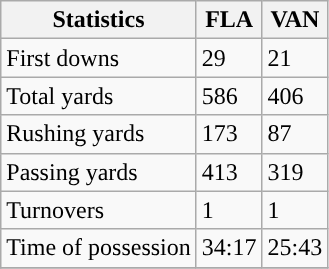<table class="wikitable">
<tr>
<th>Statistics</th>
<th>FLA</th>
<th>VAN</th>
</tr>
<tr>
<td>First downs</td>
<td>29</td>
<td>21</td>
</tr>
<tr>
<td>Total yards</td>
<td>586</td>
<td>406</td>
</tr>
<tr>
<td>Rushing yards</td>
<td>173</td>
<td>87</td>
</tr>
<tr>
<td>Passing yards</td>
<td>413</td>
<td>319</td>
</tr>
<tr>
<td>Turnovers</td>
<td>1</td>
<td>1</td>
</tr>
<tr>
<td>Time of possession</td>
<td>34:17</td>
<td>25:43</td>
</tr>
<tr>
</tr>
</table>
